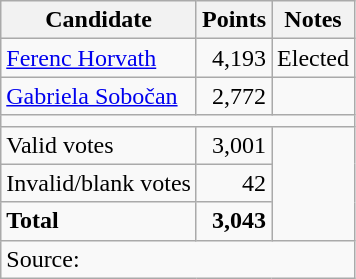<table class="wikitable" style="text-align:right">
<tr>
<th>Candidate</th>
<th>Points</th>
<th>Notes</th>
</tr>
<tr>
<td style="text-align:left;"><a href='#'>Ferenc Horvath</a></td>
<td>4,193</td>
<td style="text-align:left;">Elected</td>
</tr>
<tr>
<td style="text-align:left;"><a href='#'>Gabriela Sobočan</a></td>
<td>2,772</td>
<td></td>
</tr>
<tr>
<td colspan="3"></td>
</tr>
<tr>
<td style="text-align:left;">Valid votes</td>
<td>3,001</td>
<td colspan="2" rowspan="3"></td>
</tr>
<tr>
<td style="text-align:left;">Invalid/blank votes</td>
<td>42</td>
</tr>
<tr>
<td style="text-align:left;"><strong>Total</strong></td>
<td><strong>3,043</strong></td>
</tr>
<tr>
<td colspan="3" style="text-align:left;">Source: </td>
</tr>
</table>
